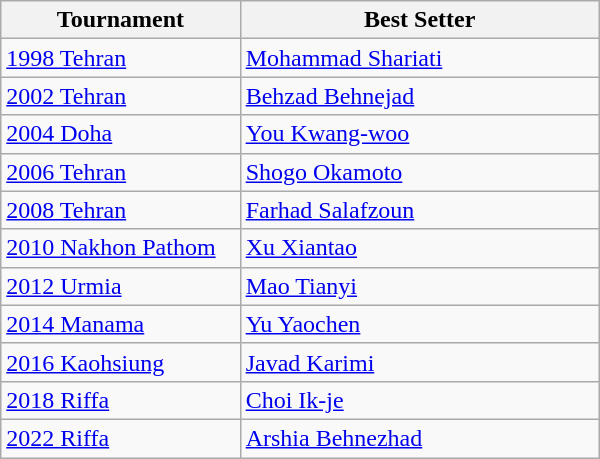<table class=wikitable style="width: 400px;">
<tr>
<th style="width: 40%;">Tournament</th>
<th style="width: 60%;">Best Setter</th>
</tr>
<tr>
<td><a href='#'>1998 Tehran</a></td>
<td> <a href='#'>Mohammad Shariati</a></td>
</tr>
<tr>
<td><a href='#'>2002 Tehran</a></td>
<td> <a href='#'>Behzad Behnejad</a></td>
</tr>
<tr>
<td><a href='#'>2004 Doha</a></td>
<td> <a href='#'>You Kwang-woo</a></td>
</tr>
<tr>
<td><a href='#'>2006 Tehran</a></td>
<td> <a href='#'>Shogo Okamoto</a></td>
</tr>
<tr>
<td><a href='#'>2008 Tehran</a></td>
<td> <a href='#'>Farhad Salafzoun</a></td>
</tr>
<tr>
<td><a href='#'>2010 Nakhon Pathom</a></td>
<td> <a href='#'>Xu Xiantao</a></td>
</tr>
<tr>
<td><a href='#'>2012 Urmia</a></td>
<td> <a href='#'>Mao Tianyi</a></td>
</tr>
<tr>
<td><a href='#'>2014 Manama</a></td>
<td> <a href='#'>Yu Yaochen</a></td>
</tr>
<tr>
<td><a href='#'>2016 Kaohsiung</a></td>
<td> <a href='#'>Javad Karimi</a></td>
</tr>
<tr>
<td><a href='#'>2018 Riffa</a></td>
<td> <a href='#'>Choi Ik-je</a></td>
</tr>
<tr>
<td><a href='#'>2022 Riffa</a></td>
<td> <a href='#'>Arshia Behnezhad</a></td>
</tr>
</table>
